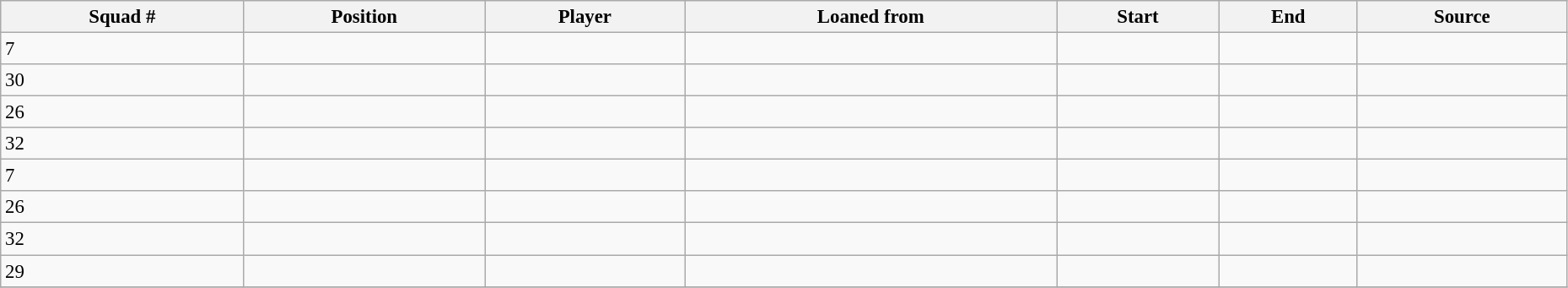<table width=98% class="wikitable sortable" style="text-align:center; font-size:95%; text-align:left">
<tr>
<th>Squad #</th>
<th>Position</th>
<th>Player</th>
<th>Loaned from</th>
<th>Start</th>
<th>End</th>
<th>Source</th>
</tr>
<tr>
<td>7</td>
<td></td>
<td></td>
<td></td>
<td></td>
<td></td>
<td></td>
</tr>
<tr>
<td>30</td>
<td></td>
<td></td>
<td></td>
<td></td>
<td></td>
<td></td>
</tr>
<tr>
<td>26</td>
<td></td>
<td></td>
<td></td>
<td></td>
<td></td>
<td></td>
</tr>
<tr>
<td>32</td>
<td></td>
<td></td>
<td></td>
<td></td>
<td></td>
<td></td>
</tr>
<tr>
<td>7</td>
<td></td>
<td></td>
<td></td>
<td></td>
<td></td>
<td></td>
</tr>
<tr>
<td>26</td>
<td></td>
<td></td>
<td></td>
<td></td>
<td></td>
<td></td>
</tr>
<tr>
<td>32</td>
<td></td>
<td></td>
<td></td>
<td></td>
<td></td>
<td></td>
</tr>
<tr>
<td>29</td>
<td></td>
<td></td>
<td></td>
<td></td>
<td></td>
<td></td>
</tr>
<tr>
</tr>
</table>
